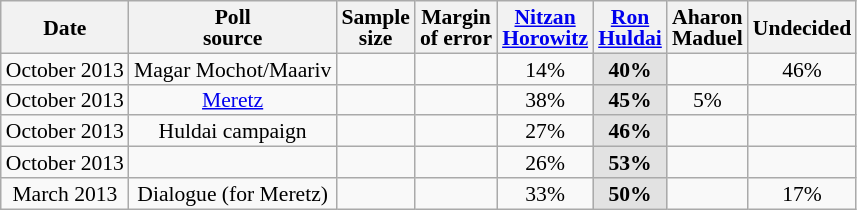<table class="wikitable" style="text-align:center; font-size:90%; line-height:14px">
<tr>
<th>Date</th>
<th>Poll<br>source</th>
<th>Sample<br>size</th>
<th>Margin<br>of error</th>
<th><a href='#'>Nitzan<br>Horowitz</a></th>
<th><a href='#'>Ron<br>Huldai</a></th>
<th>Aharon<br>Maduel</th>
<th>Undecided</th>
</tr>
<tr>
<td>October 2013</td>
<td>Magar Mochot/Maariv</td>
<td></td>
<td></td>
<td>14%</td>
<td style="background:#E2E2E2"><strong>40%</strong></td>
<td></td>
<td>46%</td>
</tr>
<tr>
<td>October 2013</td>
<td><a href='#'>Meretz</a></td>
<td></td>
<td></td>
<td>38%</td>
<td style="background:#E2E2E2"><strong>45%</strong></td>
<td>5%</td>
<td></td>
</tr>
<tr>
<td>October 2013</td>
<td>Huldai campaign</td>
<td></td>
<td></td>
<td>27%</td>
<td style="background:#E2E2E2"><strong>46%</strong></td>
<td></td>
<td></td>
</tr>
<tr>
<td>October 2013</td>
<td></td>
<td></td>
<td></td>
<td>26%</td>
<td style="background:#E2E2E2"><strong>53%</strong></td>
<td></td>
<td></td>
</tr>
<tr>
<td>March 2013</td>
<td>Dialogue (for Meretz)</td>
<td></td>
<td></td>
<td>33%</td>
<td style="background:#E2E2E2"><strong>50%</strong></td>
<td></td>
<td>17%</td>
</tr>
</table>
